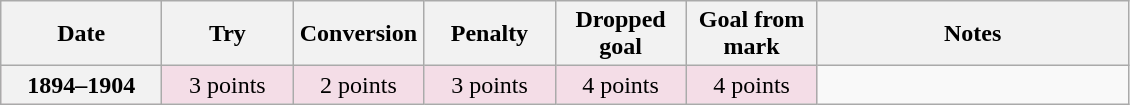<table class="wikitable">
<tr>
<th scope="col" width="100px">Date</th>
<th scope="col" width="80px">Try</th>
<th scope="col" width="80px">Conversion</th>
<th scope="col" width="80px">Penalty</th>
<th scope="col" width="80px">Dropped goal</th>
<th scope="col" width="80px">Goal from mark</th>
<th scope="col" width="200px">Notes<br></th>
</tr>
<tr style="text-align:center;background:#F4DDE7;">
<th>1894–1904</th>
<td>3 points</td>
<td>2 points</td>
<td>3 points</td>
<td>4 points</td>
<td>4 points<br></td>
</tr>
</table>
